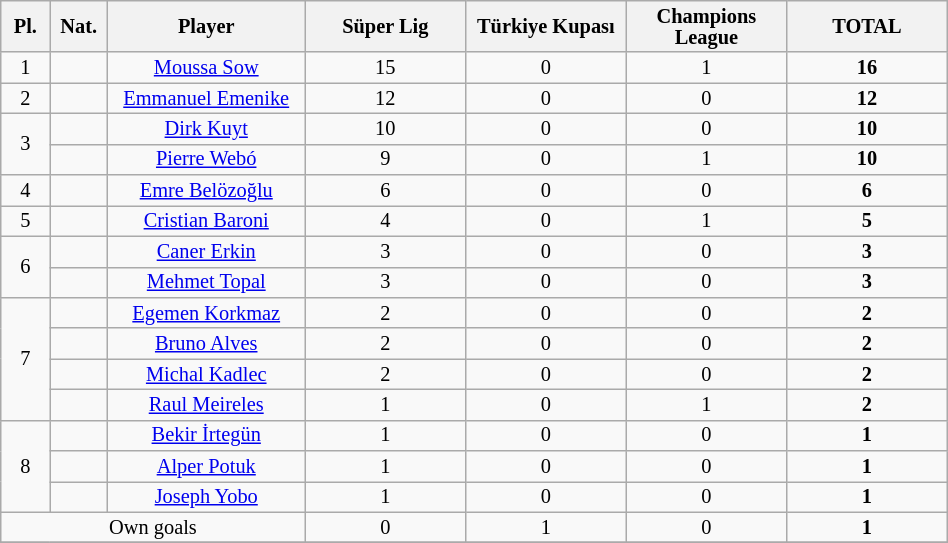<table class="wikitable sortable alternance" style="font-size:85%; text-align:center; line-height:14px;" width=50%>
<tr>
<th width=20>Pl.</th>
<th width=20>Nat.</th>
<th width=100>Player</th>
<th width=80>Süper Lig</th>
<th width=80>Türkiye Kupası</th>
<th width=80>Champions League</th>
<th width=80>TOTAL</th>
</tr>
<tr>
<td rowspan=1>1</td>
<td></td>
<td><a href='#'>Moussa Sow</a></td>
<td>15</td>
<td>0</td>
<td>1</td>
<td><strong>16</strong></td>
</tr>
<tr>
<td rowspan=1>2</td>
<td></td>
<td><a href='#'>Emmanuel Emenike</a></td>
<td>12</td>
<td>0</td>
<td>0</td>
<td><strong>12</strong></td>
</tr>
<tr>
<td rowspan=2>3</td>
<td></td>
<td><a href='#'>Dirk Kuyt</a></td>
<td>10</td>
<td>0</td>
<td>0</td>
<td><strong>10</strong></td>
</tr>
<tr>
<td></td>
<td><a href='#'>Pierre Webó</a></td>
<td>9</td>
<td>0</td>
<td>1</td>
<td><strong>10</strong></td>
</tr>
<tr>
<td rowspan=1>4</td>
<td></td>
<td><a href='#'>Emre Belözoğlu</a></td>
<td>6</td>
<td>0</td>
<td>0</td>
<td><strong>6</strong></td>
</tr>
<tr>
<td rowspan=1>5</td>
<td></td>
<td><a href='#'>Cristian Baroni</a></td>
<td>4</td>
<td>0</td>
<td>1</td>
<td><strong>5</strong></td>
</tr>
<tr>
<td rowspan=2>6</td>
<td></td>
<td><a href='#'>Caner Erkin</a></td>
<td>3</td>
<td>0</td>
<td>0</td>
<td><strong>3</strong></td>
</tr>
<tr>
<td></td>
<td><a href='#'>Mehmet Topal</a></td>
<td>3</td>
<td>0</td>
<td>0</td>
<td><strong>3</strong></td>
</tr>
<tr>
<td rowspan=4>7</td>
<td></td>
<td><a href='#'>Egemen Korkmaz</a></td>
<td>2</td>
<td>0</td>
<td>0</td>
<td><strong>2</strong></td>
</tr>
<tr>
<td></td>
<td><a href='#'>Bruno Alves</a></td>
<td>2</td>
<td>0</td>
<td>0</td>
<td><strong>2</strong></td>
</tr>
<tr>
<td></td>
<td><a href='#'>Michal Kadlec</a></td>
<td>2</td>
<td>0</td>
<td>0</td>
<td><strong>2</strong></td>
</tr>
<tr>
<td></td>
<td><a href='#'>Raul Meireles</a></td>
<td>1</td>
<td>0</td>
<td>1</td>
<td><strong>2</strong></td>
</tr>
<tr>
<td rowspan=3>8</td>
<td></td>
<td><a href='#'>Bekir İrtegün</a></td>
<td>1</td>
<td>0</td>
<td>0</td>
<td><strong>1</strong></td>
</tr>
<tr>
<td></td>
<td><a href='#'>Alper Potuk</a></td>
<td>1</td>
<td>0</td>
<td>0</td>
<td><strong>1</strong></td>
</tr>
<tr>
<td></td>
<td><a href='#'>Joseph Yobo</a></td>
<td>1</td>
<td>0</td>
<td>0</td>
<td><strong>1</strong></td>
</tr>
<tr>
<td colspan="3">Own goals</td>
<td>0</td>
<td>1</td>
<td>0</td>
<td><strong>1</strong></td>
</tr>
<tr>
</tr>
</table>
